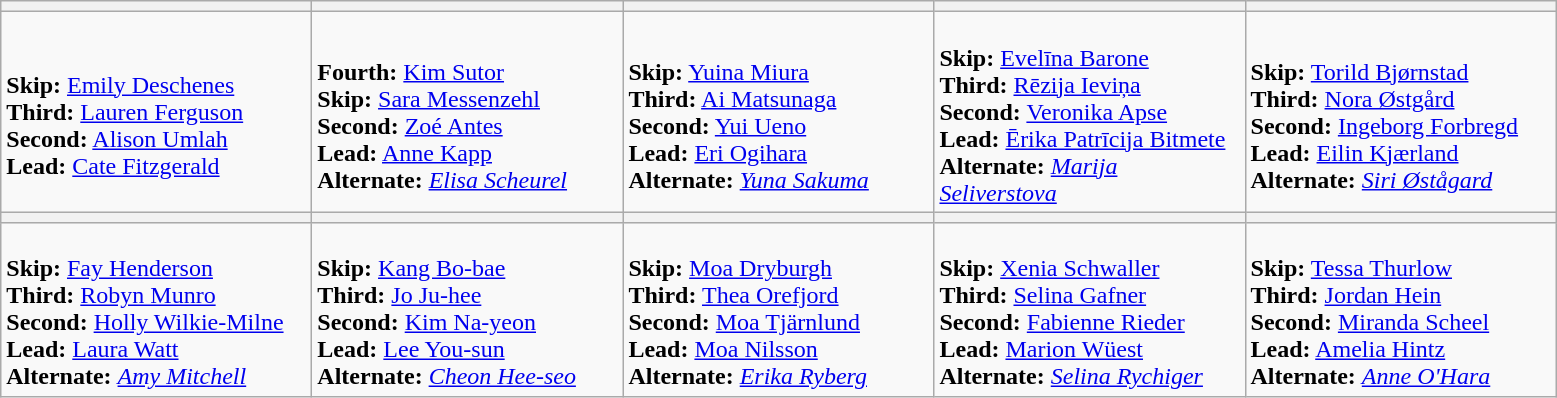<table class="wikitable">
<tr>
<th width=200></th>
<th width=200></th>
<th width=200></th>
<th width=200></th>
<th width=200></th>
</tr>
<tr>
<td><br><strong>Skip:</strong> <a href='#'>Emily Deschenes</a><br>
<strong>Third:</strong> <a href='#'>Lauren Ferguson</a><br>
<strong>Second:</strong> <a href='#'>Alison Umlah</a><br>
<strong>Lead:</strong> <a href='#'>Cate Fitzgerald</a></td>
<td><br><strong>Fourth:</strong> <a href='#'>Kim Sutor</a><br>
<strong>Skip:</strong> <a href='#'>Sara Messenzehl</a><br>
<strong>Second:</strong> <a href='#'>Zoé Antes</a><br>
<strong>Lead:</strong> <a href='#'>Anne Kapp</a><br>
<strong>Alternate:</strong> <em><a href='#'>Elisa Scheurel</a></em></td>
<td><br><strong>Skip:</strong> <a href='#'>Yuina Miura</a><br>
<strong>Third:</strong> <a href='#'>Ai Matsunaga</a><br>
<strong>Second:</strong> <a href='#'>Yui Ueno</a><br>
<strong>Lead:</strong> <a href='#'>Eri Ogihara</a><br>
<strong>Alternate:</strong> <em><a href='#'>Yuna Sakuma</a></em></td>
<td><br><strong>Skip:</strong> <a href='#'>Evelīna Barone</a><br>
<strong>Third:</strong> <a href='#'>Rēzija Ieviņa</a><br>
<strong>Second:</strong> <a href='#'>Veronika Apse</a><br>
<strong>Lead:</strong> <a href='#'>Ērika Patrīcija Bitmete</a><br>
<strong>Alternate:</strong> <em><a href='#'>Marija Seliverstova</a></em></td>
<td><br><strong>Skip:</strong> <a href='#'>Torild Bjørnstad</a><br>
<strong>Third:</strong> <a href='#'>Nora Østgård</a><br>
<strong>Second:</strong> <a href='#'>Ingeborg Forbregd</a><br>
<strong>Lead:</strong> <a href='#'>Eilin Kjærland</a><br>
<strong>Alternate:</strong> <em><a href='#'>Siri Østågard</a></em></td>
</tr>
<tr>
<th width=200></th>
<th width=200></th>
<th width=200></th>
<th width=200></th>
<th width=200></th>
</tr>
<tr>
<td><br><strong>Skip:</strong> <a href='#'>Fay Henderson</a><br>
<strong>Third:</strong> <a href='#'>Robyn Munro</a><br>
<strong>Second:</strong> <a href='#'>Holly Wilkie-Milne</a><br>
<strong>Lead:</strong> <a href='#'>Laura Watt</a><br>
<strong>Alternate:</strong> <em><a href='#'>Amy Mitchell</a></em></td>
<td><br><strong>Skip:</strong> <a href='#'>Kang Bo-bae</a><br>
<strong>Third:</strong> <a href='#'>Jo Ju-hee</a><br>
<strong>Second:</strong> <a href='#'>Kim Na-yeon</a><br>
<strong>Lead:</strong> <a href='#'>Lee You-sun</a><br>
<strong>Alternate:</strong> <em><a href='#'>Cheon Hee-seo</a></em></td>
<td><br><strong>Skip:</strong> <a href='#'>Moa Dryburgh</a><br>
<strong>Third:</strong> <a href='#'>Thea Orefjord</a><br>
<strong>Second:</strong> <a href='#'>Moa Tjärnlund</a><br>
<strong>Lead:</strong> <a href='#'>Moa Nilsson</a><br>
<strong>Alternate:</strong> <em><a href='#'>Erika Ryberg</a></em></td>
<td><br><strong>Skip:</strong> <a href='#'>Xenia Schwaller</a><br>
<strong>Third:</strong> <a href='#'>Selina Gafner</a><br>
<strong>Second:</strong> <a href='#'>Fabienne Rieder</a><br>
<strong>Lead:</strong> <a href='#'>Marion Wüest</a><br>
<strong>Alternate:</strong> <em><a href='#'>Selina Rychiger</a></em></td>
<td><br><strong>Skip:</strong> <a href='#'>Tessa Thurlow</a><br>
<strong>Third:</strong> <a href='#'>Jordan Hein</a><br>
<strong>Second:</strong> <a href='#'>Miranda Scheel</a><br>
<strong>Lead:</strong> <a href='#'>Amelia Hintz</a><br>
<strong>Alternate:</strong> <em><a href='#'>Anne O'Hara</a></em></td>
</tr>
</table>
